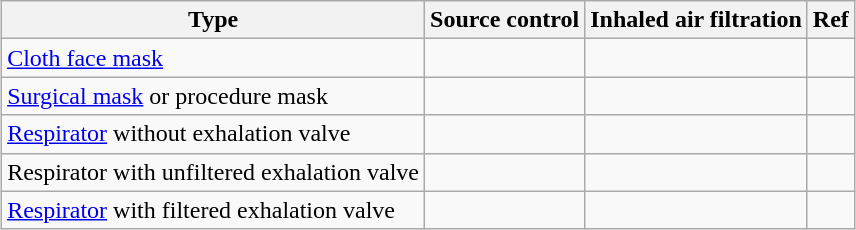<table class=wikitable style="margin-left: auto; margin-right: auto; border: none;">
<tr>
<th>Type</th>
<th>Source control</th>
<th>Inhaled air filtration</th>
<th>Ref</th>
</tr>
<tr>
<td><a href='#'>Cloth face mask</a></td>
<td></td>
<td></td>
<td></td>
</tr>
<tr>
<td><a href='#'>Surgical mask</a> or procedure mask</td>
<td></td>
<td></td>
<td></td>
</tr>
<tr>
<td><a href='#'>Respirator</a> without exhalation valve</td>
<td></td>
<td></td>
<td></td>
</tr>
<tr>
<td>Respirator with unfiltered exhalation valve</td>
<td></td>
<td></td>
<td></td>
</tr>
<tr>
<td><a href='#'>Respirator</a> with filtered exhalation valve</td>
<td></td>
<td></td>
<td></td>
</tr>
</table>
